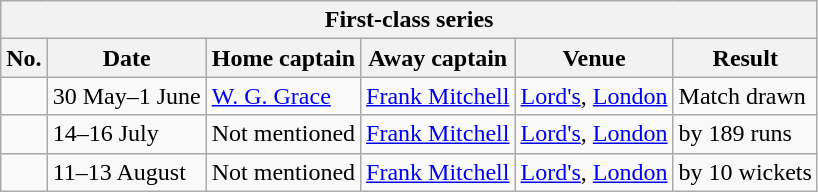<table class="wikitable">
<tr>
<th colspan="9">First-class series</th>
</tr>
<tr>
<th>No.</th>
<th>Date</th>
<th>Home captain</th>
<th>Away captain</th>
<th>Venue</th>
<th>Result</th>
</tr>
<tr>
<td></td>
<td>30 May–1 June</td>
<td><a href='#'>W. G. Grace</a></td>
<td><a href='#'>Frank Mitchell</a></td>
<td><a href='#'>Lord's</a>, <a href='#'>London</a></td>
<td>Match drawn</td>
</tr>
<tr>
<td></td>
<td>14–16 July</td>
<td>Not mentioned</td>
<td><a href='#'>Frank Mitchell</a></td>
<td><a href='#'>Lord's</a>, <a href='#'>London</a></td>
<td> by 189 runs</td>
</tr>
<tr>
<td></td>
<td>11–13 August</td>
<td>Not mentioned</td>
<td><a href='#'>Frank Mitchell</a></td>
<td><a href='#'>Lord's</a>, <a href='#'>London</a></td>
<td> by 10 wickets</td>
</tr>
</table>
